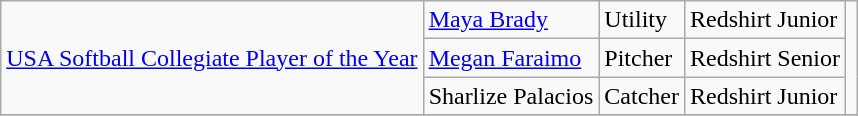<table class="wikitable">
<tr>
<td rowspan="3"><a href='#'>USA Softball Collegiate Player of the Year</a></td>
<td><a href='#'>Maya Brady</a></td>
<td>Utility</td>
<td>Redshirt Junior</td>
<td rowspan="3"></td>
</tr>
<tr>
<td><a href='#'>Megan Faraimo</a></td>
<td>Pitcher</td>
<td>Redshirt Senior</td>
</tr>
<tr>
<td>Sharlize Palacios</td>
<td>Catcher</td>
<td>Redshirt Junior</td>
</tr>
<tr>
</tr>
</table>
